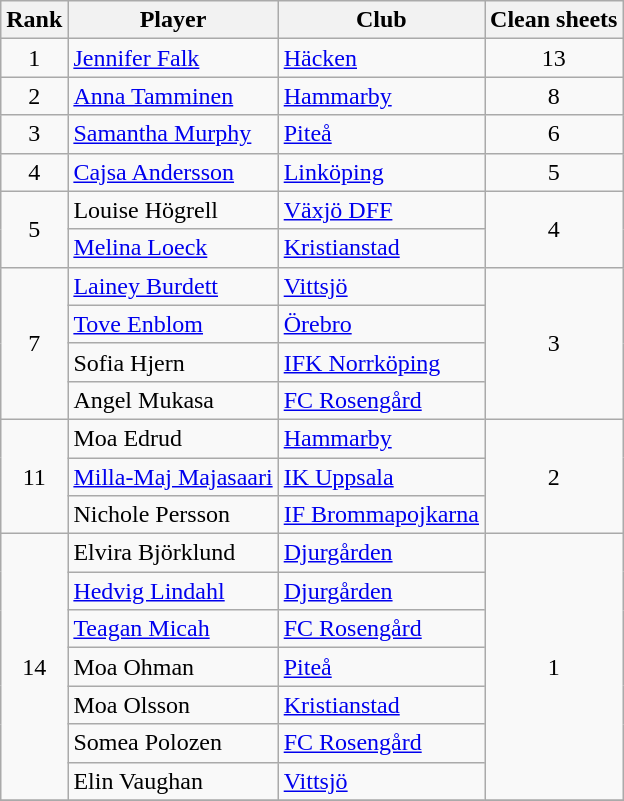<table class="wikitable" style="text-align:center">
<tr>
<th>Rank</th>
<th>Player</th>
<th>Club</th>
<th>Clean sheets</th>
</tr>
<tr>
<td>1</td>
<td align="left"> <a href='#'>Jennifer Falk</a></td>
<td align="left"><a href='#'>Häcken</a></td>
<td>13</td>
</tr>
<tr>
<td>2</td>
<td align="left"> <a href='#'>Anna Tamminen</a></td>
<td align="left"><a href='#'>Hammarby</a></td>
<td>8</td>
</tr>
<tr>
<td>3</td>
<td align="left"> <a href='#'>Samantha Murphy</a></td>
<td align="left"><a href='#'>Piteå</a></td>
<td>6</td>
</tr>
<tr>
<td>4</td>
<td align="left"> <a href='#'>Cajsa Andersson</a></td>
<td align="left"><a href='#'>Linköping</a></td>
<td>5</td>
</tr>
<tr>
<td rowspan="2">5</td>
<td align="left"> Louise Högrell</td>
<td align="left"><a href='#'>Växjö DFF</a></td>
<td rowspan="2">4</td>
</tr>
<tr>
<td align="left"> <a href='#'>Melina Loeck</a></td>
<td align="left"><a href='#'>Kristianstad</a></td>
</tr>
<tr>
<td rowspan="4">7</td>
<td align="left"> <a href='#'>Lainey Burdett</a></td>
<td align="left"><a href='#'>Vittsjö</a></td>
<td rowspan="4">3</td>
</tr>
<tr>
<td align="left"> <a href='#'>Tove Enblom</a></td>
<td align="left"><a href='#'>Örebro</a></td>
</tr>
<tr>
<td align="left"> Sofia Hjern</td>
<td align="left"><a href='#'>IFK Norrköping</a></td>
</tr>
<tr>
<td align="left"> Angel Mukasa</td>
<td align="left"><a href='#'>FC Rosengård</a></td>
</tr>
<tr>
<td rowspan="3">11</td>
<td align="left"> Moa Edrud</td>
<td align="left"><a href='#'>Hammarby</a></td>
<td rowspan="3">2</td>
</tr>
<tr>
<td align="left"> <a href='#'>Milla-Maj Majasaari</a></td>
<td align="left"><a href='#'>IK Uppsala</a></td>
</tr>
<tr>
<td align="left"> Nichole Persson</td>
<td align="left"><a href='#'>IF Brommapojkarna</a></td>
</tr>
<tr>
<td rowspan="7">14</td>
<td align="left"> Elvira Björklund</td>
<td align="left"><a href='#'>Djurgården</a></td>
<td rowspan="7">1</td>
</tr>
<tr>
<td align="left"> <a href='#'>Hedvig Lindahl</a></td>
<td align="left"><a href='#'>Djurgården</a></td>
</tr>
<tr>
<td align="left"> <a href='#'>Teagan Micah</a></td>
<td align="left"><a href='#'>FC Rosengård</a></td>
</tr>
<tr>
<td align="left"> Moa Ohman</td>
<td align="left"><a href='#'>Piteå</a></td>
</tr>
<tr>
<td align="left"> Moa Olsson</td>
<td align="left"><a href='#'>Kristianstad</a></td>
</tr>
<tr>
<td align="left"> Somea Polozen</td>
<td align="left"><a href='#'>FC Rosengård</a></td>
</tr>
<tr>
<td align="left"> Elin Vaughan</td>
<td align="left"><a href='#'>Vittsjö</a></td>
</tr>
<tr>
</tr>
</table>
